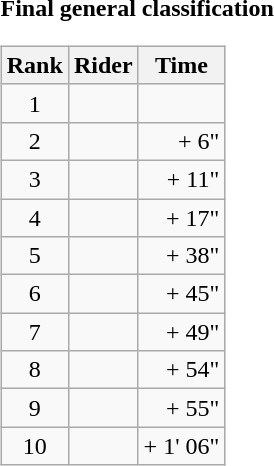<table>
<tr>
<td><strong>Final general classification</strong><br><table class="wikitable">
<tr>
<th scope="col">Rank</th>
<th scope="col">Rider</th>
<th scope="col">Time</th>
</tr>
<tr>
<td style="text-align:center;">1</td>
<td></td>
<td style="text-align:right;"></td>
</tr>
<tr>
<td style="text-align:center;">2</td>
<td></td>
<td style="text-align:right;">+ 6"</td>
</tr>
<tr>
<td style="text-align:center;">3</td>
<td></td>
<td style="text-align:right;">+ 11"</td>
</tr>
<tr>
<td style="text-align:center;">4</td>
<td></td>
<td style="text-align:right;">+ 17"</td>
</tr>
<tr>
<td style="text-align:center;">5</td>
<td></td>
<td style="text-align:right;">+ 38"</td>
</tr>
<tr>
<td style="text-align:center;">6</td>
<td></td>
<td style="text-align:right;">+ 45"</td>
</tr>
<tr>
<td style="text-align:center;">7</td>
<td></td>
<td style="text-align:right;">+ 49"</td>
</tr>
<tr>
<td style="text-align:center;">8</td>
<td></td>
<td style="text-align:right;">+ 54"</td>
</tr>
<tr>
<td style="text-align:center;">9</td>
<td></td>
<td style="text-align:right;">+ 55"</td>
</tr>
<tr>
<td style="text-align:center;">10</td>
<td></td>
<td style="text-align:right;">+ 1' 06"</td>
</tr>
</table>
</td>
</tr>
</table>
